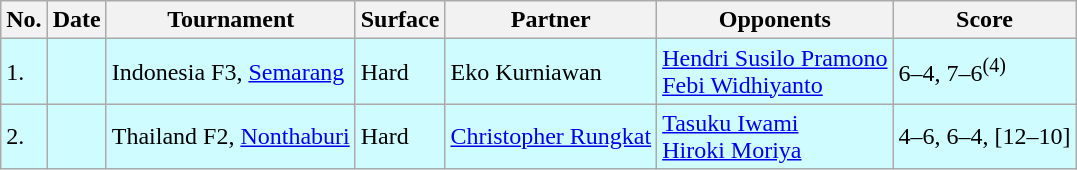<table class="sortable wikitable">
<tr>
<th>No.</th>
<th>Date</th>
<th>Tournament</th>
<th>Surface</th>
<th>Partner</th>
<th>Opponents</th>
<th class="unsortable">Score</th>
</tr>
<tr style="background:#cffcff;">
<td>1.</td>
<td></td>
<td>Indonesia F3, <a href='#'>Semarang</a></td>
<td>Hard</td>
<td> Eko Kurniawan</td>
<td> <a href='#'>Hendri Susilo Pramono</a> <br>  <a href='#'>Febi Widhiyanto</a></td>
<td>6–4, 7–6<sup>(4)</sup></td>
</tr>
<tr style="background:#cffcff;">
<td>2.</td>
<td></td>
<td>Thailand F2, <a href='#'>Nonthaburi</a></td>
<td>Hard</td>
<td> <a href='#'>Christopher Rungkat</a></td>
<td> <a href='#'>Tasuku Iwami</a> <br>  <a href='#'>Hiroki Moriya</a></td>
<td>4–6, 6–4, [12–10]</td>
</tr>
</table>
